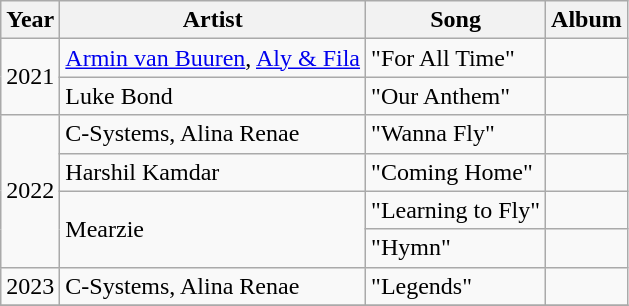<table class="wikitable">
<tr>
<th>Year</th>
<th>Artist</th>
<th>Song</th>
<th>Album</th>
</tr>
<tr>
<td rowspan="2">2021</td>
<td><a href='#'>Armin van Buuren</a>, <a href='#'>Aly & Fila</a></td>
<td>"For All Time" </td>
<td></td>
</tr>
<tr>
<td>Luke Bond</td>
<td>"Our Anthem" </td>
<td></td>
</tr>
<tr>
<td rowspan="4">2022</td>
<td>C-Systems, Alina Renae</td>
<td>"Wanna Fly"</td>
<td></td>
</tr>
<tr>
<td>Harshil Kamdar</td>
<td>"Coming Home"</td>
<td></td>
</tr>
<tr>
<td rowspan="2">Mearzie</td>
<td>"Learning to Fly"</td>
<td></td>
</tr>
<tr>
<td>"Hymn"</td>
<td></td>
</tr>
<tr>
<td>2023</td>
<td>C-Systems, Alina Renae</td>
<td>"Legends"</td>
<td></td>
</tr>
<tr>
</tr>
</table>
